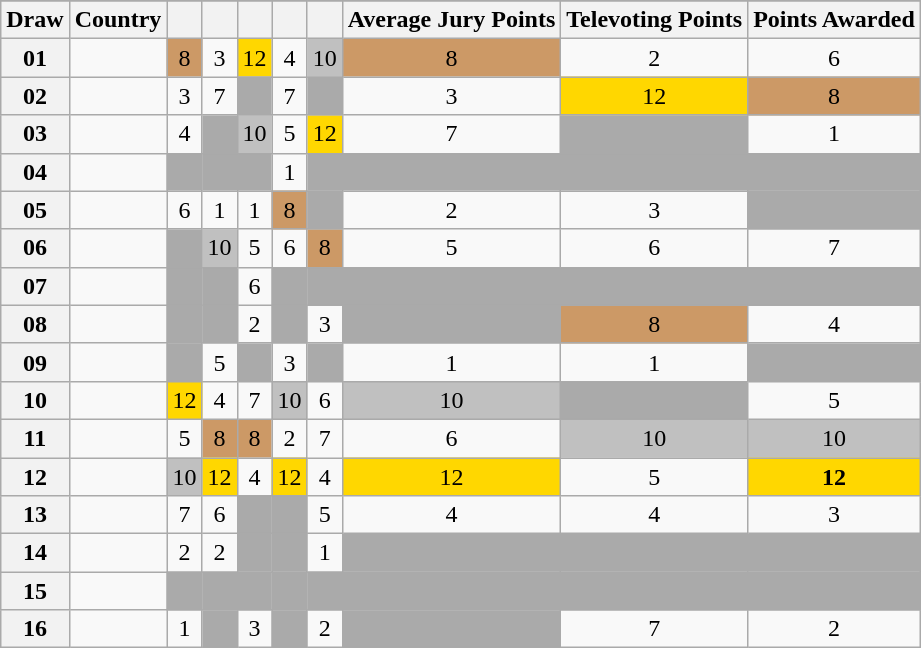<table class="sortable wikitable collapsible plainrowheaders" style="text-align:center;">
<tr>
</tr>
<tr>
<th scope="col">Draw</th>
<th scope="col">Country</th>
<th scope="col"><small></small></th>
<th scope="col"><small></small></th>
<th scope="col"><small></small></th>
<th scope="col"><small></small></th>
<th scope="col"><small></small></th>
<th scope="col">Average Jury Points</th>
<th scope="col">Televoting Points</th>
<th scope="col">Points Awarded</th>
</tr>
<tr>
<th scope="row" style="text-align:center;">01</th>
<td style="text-align:left;"></td>
<td style="background:#CC9966;">8</td>
<td>3</td>
<td style="background:gold;">12</td>
<td>4</td>
<td style="background:silver;">10</td>
<td style="background:#CC9966;">8</td>
<td>2</td>
<td>6</td>
</tr>
<tr>
<th scope="row" style="text-align:center;">02</th>
<td style="text-align:left;"></td>
<td>3</td>
<td>7</td>
<td style="background:#AAAAAA;"></td>
<td>7</td>
<td style="background:#AAAAAA;"></td>
<td>3</td>
<td style="background:gold;">12</td>
<td style="background:#CC9966;">8</td>
</tr>
<tr>
<th scope="row" style="text-align:center;">03</th>
<td style="text-align:left;"></td>
<td>4</td>
<td style="background:#AAAAAA;"></td>
<td style="background:silver;">10</td>
<td>5</td>
<td style="background:gold;">12</td>
<td>7</td>
<td style="background:#AAAAAA;"></td>
<td>1</td>
</tr>
<tr>
<th scope="row" style="text-align:center;">04</th>
<td style="text-align:left;"></td>
<td style="background:#AAAAAA;"></td>
<td style="background:#AAAAAA;"></td>
<td style="background:#AAAAAA;"></td>
<td>1</td>
<td style="background:#AAAAAA;"></td>
<td style="background:#AAAAAA;"></td>
<td style="background:#AAAAAA;"></td>
<td style="background:#AAAAAA;"></td>
</tr>
<tr>
<th scope="row" style="text-align:center;">05</th>
<td style="text-align:left;"></td>
<td>6</td>
<td>1</td>
<td>1</td>
<td style="background:#CC9966;">8</td>
<td style="background:#AAAAAA;"></td>
<td>2</td>
<td>3</td>
<td style="background:#AAAAAA;"></td>
</tr>
<tr>
<th scope="row" style="text-align:center;">06</th>
<td style="text-align:left;"></td>
<td style="background:#AAAAAA;"></td>
<td style="background:silver;">10</td>
<td>5</td>
<td>6</td>
<td style="background:#CC9966;">8</td>
<td>5</td>
<td>6</td>
<td>7</td>
</tr>
<tr>
<th scope="row" style="text-align:center;">07</th>
<td style="text-align:left;"></td>
<td style="background:#AAAAAA;"></td>
<td style="background:#AAAAAA;"></td>
<td>6</td>
<td style="background:#AAAAAA;"></td>
<td style="background:#AAAAAA;"></td>
<td style="background:#AAAAAA;"></td>
<td style="background:#AAAAAA;"></td>
<td style="background:#AAAAAA;"></td>
</tr>
<tr>
<th scope="row" style="text-align:center;">08</th>
<td style="text-align:left;"></td>
<td style="background:#AAAAAA;"></td>
<td style="background:#AAAAAA;"></td>
<td>2</td>
<td style="background:#AAAAAA;"></td>
<td>3</td>
<td style="background:#AAAAAA;"></td>
<td style="background:#CC9966;">8</td>
<td>4</td>
</tr>
<tr>
<th scope="row" style="text-align:center;">09</th>
<td style="text-align:left;"></td>
<td style="background:#AAAAAA;"></td>
<td>5</td>
<td style="background:#AAAAAA;"></td>
<td>3</td>
<td style="background:#AAAAAA;"></td>
<td>1</td>
<td>1</td>
<td style="background:#AAAAAA;"></td>
</tr>
<tr>
<th scope="row" style="text-align:center;">10</th>
<td style="text-align:left;"></td>
<td style="background:gold;">12</td>
<td>4</td>
<td>7</td>
<td style="background:silver;">10</td>
<td>6</td>
<td style="background:silver;">10</td>
<td style="background:#AAAAAA;"></td>
<td>5</td>
</tr>
<tr>
<th scope="row" style="text-align:center;">11</th>
<td style="text-align:left;"></td>
<td>5</td>
<td style="background:#CC9966;">8</td>
<td style="background:#CC9966;">8</td>
<td>2</td>
<td>7</td>
<td>6</td>
<td style="background:silver;">10</td>
<td style="background:silver;">10</td>
</tr>
<tr>
<th scope="row" style="text-align:center;">12</th>
<td style="text-align:left;"></td>
<td style="background:silver;">10</td>
<td style="background:gold;">12</td>
<td>4</td>
<td style="background:gold;">12</td>
<td>4</td>
<td style="background:gold;">12</td>
<td>5</td>
<td style="background:gold;"><strong>12</strong></td>
</tr>
<tr>
<th scope="row" style="text-align:center;">13</th>
<td style="text-align:left;"></td>
<td>7</td>
<td>6</td>
<td style="background:#AAAAAA;"></td>
<td style="background:#AAAAAA;"></td>
<td>5</td>
<td>4</td>
<td>4</td>
<td>3</td>
</tr>
<tr>
<th scope="row" style="text-align:center;">14</th>
<td style="text-align:left;"></td>
<td>2</td>
<td>2</td>
<td style="background:#AAAAAA;"></td>
<td style="background:#AAAAAA;"></td>
<td>1</td>
<td style="background:#AAAAAA;"></td>
<td style="background:#AAAAAA;"></td>
<td style="background:#AAAAAA;"></td>
</tr>
<tr class="sortbottom">
<th scope="row" style="text-align:center;">15</th>
<td style="text-align:left;"></td>
<td style="background:#AAAAAA;"></td>
<td style="background:#AAAAAA;"></td>
<td style="background:#AAAAAA;"></td>
<td style="background:#AAAAAA;"></td>
<td style="background:#AAAAAA;"></td>
<td style="background:#AAAAAA;"></td>
<td style="background:#AAAAAA;"></td>
<td style="background:#AAAAAA;"></td>
</tr>
<tr>
<th scope="row" style="text-align:center;">16</th>
<td style="text-align:left;"></td>
<td>1</td>
<td style="background:#AAAAAA;"></td>
<td>3</td>
<td style="background:#AAAAAA;"></td>
<td>2</td>
<td style="background:#AAAAAA;"></td>
<td>7</td>
<td>2</td>
</tr>
</table>
